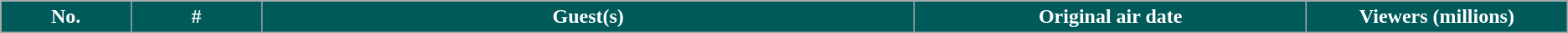<table class="wikitable plainrowheaders">
<tr style="color:white">
<th style="background: #005A5A;color:#FFF;width:5%;">No.</th>
<th style="background: #005A5A;color:#FFF;width:5%;">#</th>
<th style="background: #005A5A;color:#FFF;width:25%;">Guest(s)</th>
<th style="background: #005A5A;color:#FFF;width:15%;">Original air date</th>
<th style="background: #005A5A;color:#FFF;width:10%;">Viewers (millions)<br>




</th>
</tr>
</table>
